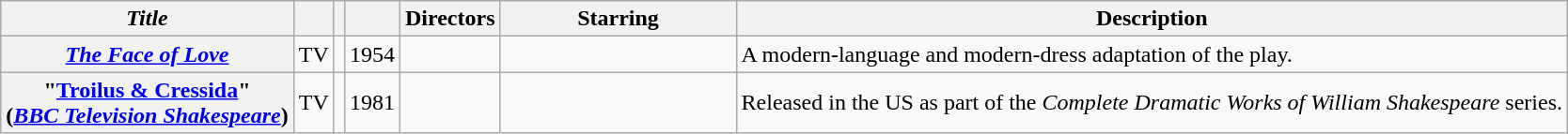<table class="wikitable sortable">
<tr>
<th scope="col"><em>Title</em></th>
<th scope="col"></th>
<th scope="col"></th>
<th scope="col"></th>
<th scope="col" class="unsortable">Directors</th>
<th scope="col" class="unsortable" style="min-width: 10em">Starring</th>
<th scope="col" class="unsortable" style="min-width: 15em">Description</th>
</tr>
<tr>
<th scope="row" style="white-space: nowrap"><em><a href='#'>The Face of Love</a></em></th>
<td>TV</td>
<td></td>
<td>1954</td>
<td></td>
<td></td>
<td>A modern-language and modern-dress adaptation of the play.</td>
</tr>
<tr>
<th scope="row" style="white-space: nowrap">"<a href='#'>Troilus & Cressida</a>"<br>(<em><a href='#'>BBC Television Shakespeare</a></em>)</th>
<td>TV</td>
<td></td>
<td>1981</td>
<td></td>
<td></td>
<td>Released in the US as part of the <em>Complete Dramatic Works of William Shakespeare</em> series.</td>
</tr>
</table>
